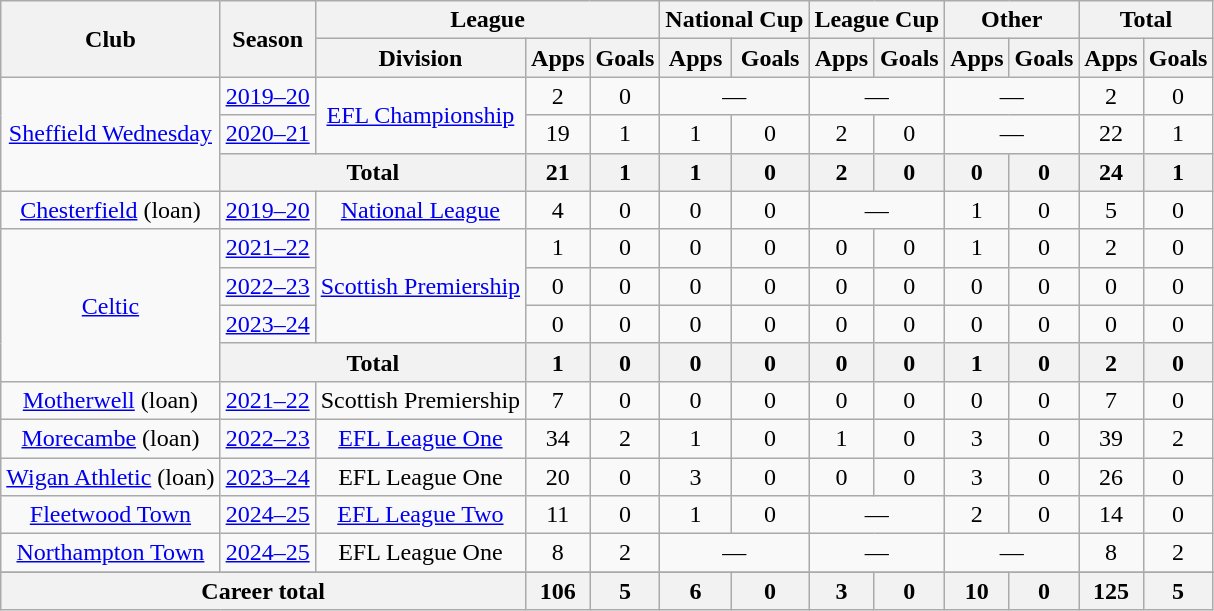<table class=wikitable style="text-align:center">
<tr>
<th rowspan="2">Club</th>
<th rowspan="2">Season</th>
<th colspan=3>League</th>
<th colspan="2">National Cup</th>
<th colspan="2">League Cup</th>
<th colspan="2">Other</th>
<th colspan="2">Total</th>
</tr>
<tr>
<th>Division</th>
<th>Apps</th>
<th>Goals</th>
<th>Apps</th>
<th>Goals</th>
<th>Apps</th>
<th>Goals</th>
<th>Apps</th>
<th>Goals</th>
<th>Apps</th>
<th>Goals</th>
</tr>
<tr>
<td rowspan="3"><a href='#'>Sheffield Wednesday</a></td>
<td><a href='#'>2019–20</a></td>
<td rowspan="2"><a href='#'>EFL Championship</a></td>
<td>2</td>
<td>0</td>
<td colspan="2">—</td>
<td colspan="2">—</td>
<td colspan="2">—</td>
<td>2</td>
<td>0</td>
</tr>
<tr>
<td><a href='#'>2020–21</a></td>
<td>19</td>
<td>1</td>
<td>1</td>
<td>0</td>
<td>2</td>
<td>0</td>
<td colspan="2">—</td>
<td>22</td>
<td>1</td>
</tr>
<tr>
<th colspan="2">Total</th>
<th>21</th>
<th>1</th>
<th>1</th>
<th>0</th>
<th>2</th>
<th>0</th>
<th>0</th>
<th>0</th>
<th>24</th>
<th>1</th>
</tr>
<tr>
<td><a href='#'>Chesterfield</a> (loan)</td>
<td><a href='#'>2019–20</a></td>
<td><a href='#'>National League</a></td>
<td>4</td>
<td>0</td>
<td>0</td>
<td>0</td>
<td colspan="2">—</td>
<td>1</td>
<td>0</td>
<td>5</td>
<td>0</td>
</tr>
<tr>
<td rowspan="4"><a href='#'>Celtic</a></td>
<td><a href='#'>2021–22</a></td>
<td rowspan="3"><a href='#'>Scottish Premiership</a></td>
<td>1</td>
<td>0</td>
<td>0</td>
<td>0</td>
<td>0</td>
<td>0</td>
<td>1</td>
<td>0</td>
<td>2</td>
<td>0</td>
</tr>
<tr>
<td><a href='#'>2022–23</a></td>
<td>0</td>
<td>0</td>
<td>0</td>
<td>0</td>
<td>0</td>
<td>0</td>
<td>0</td>
<td>0</td>
<td>0</td>
<td>0</td>
</tr>
<tr>
<td><a href='#'>2023–24</a></td>
<td>0</td>
<td>0</td>
<td>0</td>
<td>0</td>
<td>0</td>
<td>0</td>
<td>0</td>
<td>0</td>
<td>0</td>
<td>0</td>
</tr>
<tr>
<th colspan="2">Total</th>
<th>1</th>
<th>0</th>
<th>0</th>
<th>0</th>
<th>0</th>
<th>0</th>
<th>1</th>
<th>0</th>
<th>2</th>
<th>0</th>
</tr>
<tr>
<td><a href='#'>Motherwell</a> (loan)</td>
<td><a href='#'>2021–22</a></td>
<td>Scottish Premiership</td>
<td>7</td>
<td>0</td>
<td>0</td>
<td>0</td>
<td>0</td>
<td>0</td>
<td>0</td>
<td>0</td>
<td>7</td>
<td>0</td>
</tr>
<tr>
<td><a href='#'>Morecambe</a> (loan)</td>
<td><a href='#'>2022–23</a></td>
<td><a href='#'>EFL League One</a></td>
<td>34</td>
<td>2</td>
<td>1</td>
<td>0</td>
<td>1</td>
<td>0</td>
<td>3</td>
<td>0</td>
<td>39</td>
<td>2</td>
</tr>
<tr>
<td><a href='#'>Wigan Athletic</a> (loan)</td>
<td><a href='#'>2023–24</a></td>
<td>EFL League One</td>
<td>20</td>
<td>0</td>
<td>3</td>
<td>0</td>
<td>0</td>
<td>0</td>
<td>3</td>
<td>0</td>
<td>26</td>
<td>0</td>
</tr>
<tr>
<td><a href='#'>Fleetwood Town</a></td>
<td><a href='#'>2024–25</a></td>
<td><a href='#'>EFL League Two</a></td>
<td>11</td>
<td>0</td>
<td>1</td>
<td>0</td>
<td colspan="2">—</td>
<td>2</td>
<td>0</td>
<td>14</td>
<td>0</td>
</tr>
<tr>
<td><a href='#'>Northampton Town</a></td>
<td><a href='#'>2024–25</a></td>
<td>EFL League One</td>
<td>8</td>
<td>2</td>
<td colspan="2">—</td>
<td colspan="2">—</td>
<td colspan="2">—</td>
<td>8</td>
<td>2</td>
</tr>
<tr>
</tr>
<tr>
<th colspan="3">Career total</th>
<th>106</th>
<th>5</th>
<th>6</th>
<th>0</th>
<th>3</th>
<th>0</th>
<th>10</th>
<th>0</th>
<th>125</th>
<th>5</th>
</tr>
</table>
